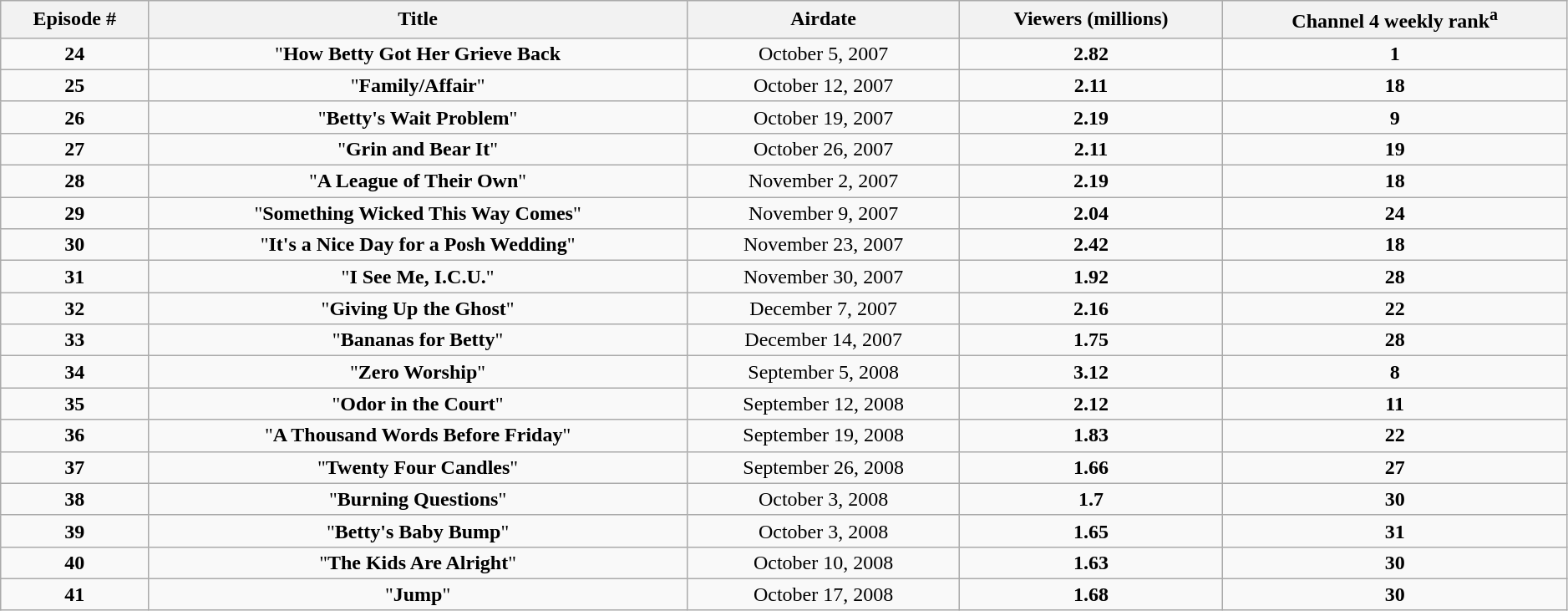<table class="wikitable"  style="text-align:center; width:99%;">
<tr>
<th>Episode #</th>
<th>Title</th>
<th>Airdate</th>
<th>Viewers (millions)</th>
<th>Channel 4 weekly rank<sup>a</sup></th>
</tr>
<tr>
<td><strong>24</strong></td>
<td>"<strong>How Betty Got Her Grieve Back</strong></td>
<td>October 5, 2007</td>
<td><strong>2.82</strong></td>
<td><strong>1</strong></td>
</tr>
<tr>
<td><strong>25</strong></td>
<td>"<strong>Family/Affair</strong>"</td>
<td>October 12, 2007</td>
<td><strong>2.11</strong></td>
<td><strong>18</strong></td>
</tr>
<tr>
<td><strong>26</strong></td>
<td>"<strong>Betty's Wait Problem</strong>"</td>
<td>October 19, 2007</td>
<td><strong>2.19</strong></td>
<td><strong>9</strong></td>
</tr>
<tr>
<td><strong>27</strong></td>
<td>"<strong>Grin and Bear It</strong>"</td>
<td>October 26, 2007</td>
<td><strong>2.11</strong></td>
<td><strong>19</strong></td>
</tr>
<tr>
<td><strong>28</strong></td>
<td>"<strong>A League of Their Own</strong>"</td>
<td>November 2, 2007</td>
<td><strong>2.19</strong></td>
<td><strong>18</strong></td>
</tr>
<tr>
<td><strong>29</strong></td>
<td>"<strong>Something Wicked This Way Comes</strong>"</td>
<td>November 9, 2007</td>
<td><strong>2.04</strong></td>
<td><strong>24</strong></td>
</tr>
<tr>
<td><strong>30</strong></td>
<td>"<strong>It's a Nice Day for a Posh Wedding</strong>"</td>
<td>November 23, 2007</td>
<td><strong>2.42</strong></td>
<td><strong>18</strong></td>
</tr>
<tr>
<td><strong>31</strong></td>
<td>"<strong>I See Me, I.C.U.</strong>"</td>
<td>November 30, 2007</td>
<td><strong>1.92</strong></td>
<td><strong>28</strong></td>
</tr>
<tr>
<td><strong>32</strong></td>
<td>"<strong>Giving Up the Ghost</strong>"</td>
<td>December 7, 2007</td>
<td><strong>2.16</strong></td>
<td><strong>22</strong></td>
</tr>
<tr>
<td><strong>33</strong></td>
<td>"<strong>Bananas for Betty</strong>"</td>
<td>December 14, 2007</td>
<td><strong>1.75</strong></td>
<td><strong>28</strong></td>
</tr>
<tr>
<td><strong>34</strong></td>
<td>"<strong>Zero Worship</strong>"</td>
<td>September 5, 2008</td>
<td><strong>3.12</strong></td>
<td><strong>8</strong></td>
</tr>
<tr>
<td><strong>35</strong></td>
<td>"<strong>Odor in the Court</strong>"</td>
<td>September 12, 2008</td>
<td><strong>2.12</strong></td>
<td><strong>11</strong></td>
</tr>
<tr>
<td><strong>36</strong></td>
<td>"<strong>A Thousand Words Before Friday</strong>"</td>
<td>September 19, 2008</td>
<td><strong>1.83</strong></td>
<td><strong>22</strong></td>
</tr>
<tr>
<td><strong>37</strong></td>
<td>"<strong>Twenty Four Candles</strong>"</td>
<td>September 26, 2008</td>
<td><strong>1.66</strong></td>
<td><strong>27</strong></td>
</tr>
<tr>
<td><strong>38</strong></td>
<td>"<strong>Burning Questions</strong>"</td>
<td>October 3, 2008</td>
<td><strong>1.7</strong></td>
<td><strong>30</strong></td>
</tr>
<tr>
<td><strong>39</strong></td>
<td>"<strong>Betty's Baby Bump</strong>"</td>
<td>October 3, 2008</td>
<td><strong>1.65</strong></td>
<td><strong>31</strong></td>
</tr>
<tr>
<td><strong>40</strong></td>
<td>"<strong>The Kids Are Alright</strong>"</td>
<td>October 10, 2008</td>
<td><strong>1.63</strong></td>
<td><strong>30</strong></td>
</tr>
<tr>
<td><strong>41</strong></td>
<td>"<strong>Jump</strong>"</td>
<td>October 17, 2008</td>
<td><strong>1.68</strong></td>
<td><strong>30</strong></td>
</tr>
</table>
